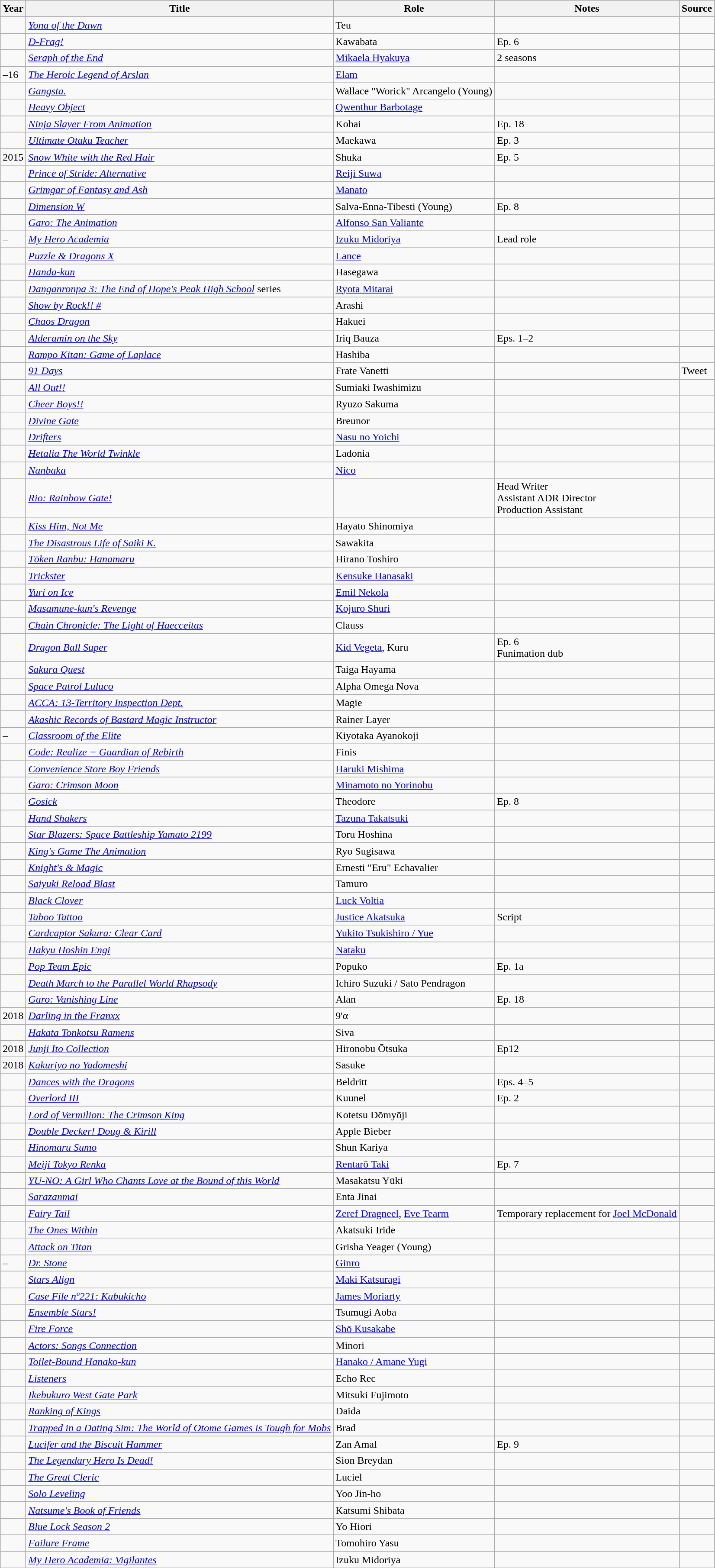<table class="wikitable sortable plainrowheaders">
<tr>
<th>Year</th>
<th>Title</th>
<th>Role</th>
<th class="unsortable">Notes</th>
<th class="unsortable">Source</th>
</tr>
<tr>
<td></td>
<td><em><a href='#'>Yona of the Dawn</a></em></td>
<td>Teu</td>
<td></td>
<td></td>
</tr>
<tr>
<td></td>
<td><em><a href='#'>D-Frag!</a></em></td>
<td>Kawabata</td>
<td>Ep. 6</td>
<td></td>
</tr>
<tr>
<td></td>
<td><em><a href='#'>Seraph of the End</a></em></td>
<td><a href='#'>Mikaela Hyakuya</a></td>
<td>2 seasons</td>
<td></td>
</tr>
<tr>
<td>–16</td>
<td><em><a href='#'>The Heroic Legend of Arslan</a></em></td>
<td><a href='#'>Elam</a></td>
<td></td>
<td></td>
</tr>
<tr>
<td></td>
<td><em><a href='#'>Gangsta.</a></em></td>
<td>Wallace "Worick" Arcangelo (Young)</td>
<td></td>
<td></td>
</tr>
<tr>
<td></td>
<td><em><a href='#'>Heavy Object</a></em></td>
<td><a href='#'>Qwenthur Barbotage</a></td>
<td></td>
<td></td>
</tr>
<tr>
<td></td>
<td><em><a href='#'>Ninja Slayer From Animation</a></em></td>
<td>Kohai</td>
<td>Ep. 18</td>
<td></td>
</tr>
<tr>
<td></td>
<td><em><a href='#'>Ultimate Otaku Teacher</a></em></td>
<td>Maekawa</td>
<td>Ep. 3</td>
<td></td>
</tr>
<tr>
<td>2015</td>
<td><em><a href='#'>Snow White with the Red Hair</a></em></td>
<td>Shuka</td>
<td>Ep. 5</td>
<td></td>
</tr>
<tr>
<td></td>
<td><em><a href='#'>Prince of Stride: Alternative</a></em></td>
<td><a href='#'>Reiji Suwa</a></td>
<td></td>
<td></td>
</tr>
<tr>
<td></td>
<td><em><a href='#'>Grimgar of Fantasy and Ash</a></em></td>
<td><a href='#'>Manato</a></td>
<td></td>
<td></td>
</tr>
<tr>
<td></td>
<td><em><a href='#'>Dimension W</a></em></td>
<td>Salva-Enna-Tibesti (Young)</td>
<td>Ep. 8</td>
<td></td>
</tr>
<tr>
<td></td>
<td><em><a href='#'>Garo: The Animation</a></em></td>
<td><a href='#'>Alfonso San Valiante</a></td>
<td></td>
<td></td>
</tr>
<tr>
<td>–</td>
<td><em><a href='#'>My Hero Academia</a></em></td>
<td><a href='#'>Izuku Midoriya</a></td>
<td>Lead role</td>
<td></td>
</tr>
<tr>
<td></td>
<td><em><a href='#'>Puzzle & Dragons X</a></em></td>
<td><a href='#'>Lance</a></td>
<td></td>
<td></td>
</tr>
<tr>
<td></td>
<td><em><a href='#'>Handa-kun</a></em></td>
<td>Hasegawa</td>
<td></td>
<td></td>
</tr>
<tr>
<td></td>
<td><em><a href='#'>Danganronpa 3: The End of Hope's Peak High School</a></em> series</td>
<td><a href='#'>Ryota Mitarai</a></td>
<td></td>
<td></td>
</tr>
<tr>
<td></td>
<td><em><a href='#'>Show by Rock!! #</a></em></td>
<td>Arashi</td>
<td></td>
<td></td>
</tr>
<tr>
<td></td>
<td><em><a href='#'>Chaos Dragon</a></em></td>
<td>Hakuei</td>
<td></td>
<td></td>
</tr>
<tr>
<td></td>
<td><em><a href='#'>Alderamin on the Sky</a></em></td>
<td>Iriq Bauza</td>
<td>Eps. 1–2</td>
<td></td>
</tr>
<tr>
<td></td>
<td><em><a href='#'>Rampo Kitan: Game of Laplace</a></em></td>
<td>Hashiba</td>
<td></td>
<td></td>
</tr>
<tr>
<td></td>
<td><em><a href='#'>91 Days</a></em></td>
<td>Frate Vanetti</td>
<td></td>
<td>Tweet</td>
</tr>
<tr>
<td></td>
<td><em><a href='#'>All Out!!</a></em></td>
<td>Sumiaki Iwashimizu</td>
<td></td>
<td></td>
</tr>
<tr>
<td></td>
<td><em><a href='#'>Cheer Boys!!</a></em></td>
<td>Ryuzo Sakuma</td>
<td></td>
<td></td>
</tr>
<tr>
<td></td>
<td><em><a href='#'>Divine Gate</a></em></td>
<td>Breunor</td>
<td></td>
<td></td>
</tr>
<tr>
<td></td>
<td><em><a href='#'>Drifters</a></em></td>
<td><a href='#'>Nasu no Yoichi</a></td>
<td></td>
<td></td>
</tr>
<tr>
<td></td>
<td><em><a href='#'>Hetalia The World Twinkle</a></em></td>
<td>Ladonia</td>
<td></td>
<td></td>
</tr>
<tr>
<td></td>
<td><em><a href='#'>Nanbaka</a></em></td>
<td><a href='#'>Nico</a></td>
<td></td>
<td></td>
</tr>
<tr>
<td></td>
<td><em><a href='#'>Rio: Rainbow Gate!</a></em></td>
<td></td>
<td>Head Writer<br>Assistant ADR Director<br>Production Assistant</td>
<td></td>
</tr>
<tr>
<td></td>
<td><em><a href='#'>Kiss Him, Not Me</a></em></td>
<td>Hayato Shinomiya</td>
<td></td>
<td></td>
</tr>
<tr>
<td></td>
<td><em><a href='#'>The Disastrous Life of Saiki K.</a></em></td>
<td>Sawakita </td>
<td></td>
<td></td>
</tr>
<tr>
<td></td>
<td><em><a href='#'>Tōken Ranbu: Hanamaru</a></em></td>
<td>Hirano Toshiro</td>
<td></td>
<td></td>
</tr>
<tr>
<td></td>
<td><em><a href='#'>Trickster</a></em></td>
<td><a href='#'>Kensuke Hanasaki</a></td>
<td></td>
<td></td>
</tr>
<tr>
<td></td>
<td><em><a href='#'>Yuri on Ice</a></em></td>
<td><a href='#'>Emil Nekola</a></td>
<td></td>
<td></td>
</tr>
<tr>
<td></td>
<td><em><a href='#'>Masamune-kun's Revenge</a></em></td>
<td><a href='#'>Kojuro Shuri</a></td>
<td></td>
<td></td>
</tr>
<tr>
<td></td>
<td><em><a href='#'>Chain Chronicle: The Light of Haecceitas</a></em></td>
<td>Clauss</td>
<td></td>
<td></td>
</tr>
<tr>
<td></td>
<td><em><a href='#'>Dragon Ball Super</a></em></td>
<td><a href='#'>Kid Vegeta</a>, Kuru</td>
<td>Ep. 6<br>Funimation dub</td>
<td></td>
</tr>
<tr>
<td></td>
<td><em><a href='#'>Sakura Quest</a></em></td>
<td>Taiga Hayama</td>
<td></td>
<td></td>
</tr>
<tr>
<td></td>
<td><em><a href='#'>Space Patrol Luluco</a></em></td>
<td>Alpha Omega Nova</td>
<td></td>
<td></td>
</tr>
<tr>
<td></td>
<td><em><a href='#'>ACCA: 13-Territory Inspection Dept.</a></em></td>
<td>Magie</td>
<td></td>
<td></td>
</tr>
<tr>
<td></td>
<td><em><a href='#'>Akashic Records of Bastard Magic Instructor</a></em></td>
<td>Rainer Layer</td>
<td></td>
<td></td>
</tr>
<tr>
<td>–</td>
<td><em><a href='#'>Classroom of the Elite</a></em></td>
<td>Kiyotaka Ayanokoji</td>
<td></td>
<td></td>
</tr>
<tr>
<td></td>
<td><em><a href='#'>Code: Realize − Guardian of Rebirth</a></em></td>
<td>Finis</td>
<td></td>
<td></td>
</tr>
<tr>
<td></td>
<td><em><a href='#'>Convenience Store Boy Friends</a></em></td>
<td><a href='#'>Haruki Mishima</a></td>
<td></td>
<td></td>
</tr>
<tr>
<td></td>
<td><em><a href='#'>Garo: Crimson Moon</a></em></td>
<td><a href='#'>Minamoto no Yorinobu</a></td>
<td></td>
<td></td>
</tr>
<tr>
<td></td>
<td><em><a href='#'>Gosick</a></em></td>
<td>Theodore</td>
<td>Ep. 8</td>
<td></td>
</tr>
<tr>
<td></td>
<td><em><a href='#'>Hand Shakers</a></em></td>
<td><a href='#'>Tazuna Takatsuki</a></td>
<td></td>
<td></td>
</tr>
<tr>
<td></td>
<td><em><a href='#'>Star Blazers: Space Battleship Yamato 2199</a></em></td>
<td>Toru Hoshina</td>
<td></td>
<td></td>
</tr>
<tr>
<td></td>
<td><em><a href='#'>King's Game The Animation</a></em></td>
<td>Ryo Sugisawa</td>
<td></td>
<td></td>
</tr>
<tr>
<td></td>
<td><em><a href='#'>Knight's & Magic</a></em></td>
<td>Ernesti "Eru" Echavalier</td>
<td></td>
<td></td>
</tr>
<tr>
<td></td>
<td><em><a href='#'>Saiyuki Reload Blast</a></em></td>
<td>Tamuro</td>
<td></td>
<td></td>
</tr>
<tr>
<td></td>
<td><em><a href='#'>Black Clover</a></em></td>
<td><a href='#'>Luck Voltia</a></td>
<td></td>
<td></td>
</tr>
<tr>
<td></td>
<td><em><a href='#'>Taboo Tattoo</a></em></td>
<td><a href='#'>Justice Akatsuka</a></td>
<td>Script</td>
<td></td>
</tr>
<tr>
<td></td>
<td><em><a href='#'>Cardcaptor Sakura: Clear Card</a></em></td>
<td><a href='#'>Yukito Tsukishiro / Yue</a></td>
<td></td>
<td></td>
</tr>
<tr>
<td></td>
<td><em><a href='#'>Hakyu Hoshin Engi</a></em></td>
<td><a href='#'>Nataku</a></td>
<td></td>
<td></td>
</tr>
<tr>
<td></td>
<td><em><a href='#'>Pop Team Epic</a></em></td>
<td>Popuko</td>
<td>Ep. 1a</td>
<td></td>
</tr>
<tr>
<td></td>
<td><em><a href='#'>Death March to the Parallel World Rhapsody</a></em></td>
<td>Ichiro Suzuki / Sato Pendragon</td>
<td></td>
<td></td>
</tr>
<tr>
<td></td>
<td><em><a href='#'>Garo: Vanishing Line</a></em></td>
<td>Alan</td>
<td>Ep. 18</td>
<td></td>
</tr>
<tr>
<td>2018</td>
<td><em><a href='#'>Darling in the Franxx</a></em></td>
<td>9'α</td>
<td></td>
<td></td>
</tr>
<tr>
<td></td>
<td><em><a href='#'>Hakata Tonkotsu Ramens</a></em></td>
<td>Siva</td>
<td></td>
<td></td>
</tr>
<tr>
<td>2018</td>
<td><em><a href='#'>Junji Ito Collection</a></em></td>
<td>Hironobu Ōtsuka</td>
<td>Ep12</td>
<td></td>
</tr>
<tr>
<td>2018</td>
<td><em><a href='#'>Kakuriyo no Yadomeshi</a></em></td>
<td>Sasuke</td>
<td></td>
<td></td>
</tr>
<tr>
<td></td>
<td><em><a href='#'>Dances with the Dragons</a></em></td>
<td>Beldritt</td>
<td>Eps. 4–5</td>
<td></td>
</tr>
<tr>
<td></td>
<td><em><a href='#'>Overlord III</a></em></td>
<td>Kuunel</td>
<td>Ep. 2</td>
<td></td>
</tr>
<tr>
<td></td>
<td><em><a href='#'>Lord of Vermilion: The Crimson King</a></em></td>
<td>Kotetsu Dōmyōji</td>
<td></td>
<td></td>
</tr>
<tr>
<td></td>
<td><em><a href='#'>Double Decker! Doug & Kirill</a></em></td>
<td>Apple Bieber</td>
<td></td>
<td></td>
</tr>
<tr>
<td></td>
<td><em><a href='#'>Hinomaru Sumo</a></em></td>
<td>Shun Kariya</td>
<td></td>
<td></td>
</tr>
<tr>
<td></td>
<td><em><a href='#'>Meiji Tokyo Renka</a></em></td>
<td><a href='#'>Rentarō Taki</a></td>
<td>Ep. 7</td>
<td></td>
</tr>
<tr>
<td></td>
<td><em><a href='#'>YU-NO: A Girl Who Chants Love at the Bound of this World</a></em></td>
<td>Masakatsu Yūki</td>
<td></td>
<td></td>
</tr>
<tr>
<td></td>
<td><em><a href='#'>Sarazanmai</a></em></td>
<td>Enta Jinai</td>
<td></td>
<td></td>
</tr>
<tr>
<td></td>
<td><em><a href='#'>Fairy Tail</a></em></td>
<td><a href='#'>Zeref Dragneel</a>, <a href='#'>Eve Tearm</a></td>
<td>Temporary replacement for <a href='#'>Joel McDonald</a></td>
<td></td>
</tr>
<tr>
<td></td>
<td><em><a href='#'>The Ones Within</a></em></td>
<td>Akatsuki Iride</td>
<td></td>
<td></td>
</tr>
<tr>
<td></td>
<td><em><a href='#'>Attack on Titan</a></em></td>
<td>Grisha Yeager (Young)</td>
<td></td>
<td></td>
</tr>
<tr>
<td>–</td>
<td><em><a href='#'>Dr. Stone</a></em></td>
<td><a href='#'>Ginro</a></td>
<td></td>
<td></td>
</tr>
<tr>
<td></td>
<td><em><a href='#'>Stars Align</a></em></td>
<td><a href='#'>Maki Katsuragi</a></td>
<td></td>
<td></td>
</tr>
<tr>
<td></td>
<td><em><a href='#'>Case File nº221: Kabukicho</a></em></td>
<td><a href='#'>James Moriarty</a></td>
<td></td>
<td></td>
</tr>
<tr>
<td></td>
<td><em><a href='#'>Ensemble Stars!</a></em></td>
<td>Tsumugi Aoba</td>
<td></td>
<td></td>
</tr>
<tr>
<td></td>
<td><em><a href='#'>Fire Force</a></em></td>
<td><a href='#'>Shō Kusakabe</a></td>
<td></td>
<td></td>
</tr>
<tr>
<td></td>
<td><em><a href='#'>Actors: Songs Connection</a></em></td>
<td>Minori</td>
<td></td>
<td></td>
</tr>
<tr>
<td></td>
<td><em><a href='#'>Toilet-Bound Hanako-kun</a></em></td>
<td><a href='#'>Hanako / Amane Yugi</a></td>
<td></td>
<td></td>
</tr>
<tr>
<td></td>
<td><em><a href='#'>Listeners</a></em></td>
<td>Echo Rec</td>
<td></td>
<td></td>
</tr>
<tr>
<td></td>
<td><em><a href='#'>Ikebukuro West Gate Park</a></em></td>
<td>Mitsuki Fujimoto</td>
<td></td>
<td></td>
</tr>
<tr>
<td></td>
<td><em><a href='#'>Ranking of Kings</a></em></td>
<td>Daida</td>
<td></td>
<td></td>
</tr>
<tr>
<td></td>
<td><em><a href='#'>Trapped in a Dating Sim: The World of Otome Games is Tough for Mobs</a></em></td>
<td>Brad</td>
<td></td>
<td></td>
</tr>
<tr>
<td></td>
<td><em><a href='#'>Lucifer and the Biscuit Hammer</a></em></td>
<td>Zan Amal</td>
<td>Ep. 9</td>
<td></td>
</tr>
<tr>
<td></td>
<td><em><a href='#'>The Legendary Hero Is Dead!</a></em></td>
<td>Sion Breydan</td>
<td></td>
<td></td>
</tr>
<tr>
<td></td>
<td><em><a href='#'>The Great Cleric</a></em></td>
<td>Luciel</td>
<td></td>
<td></td>
</tr>
<tr>
<td></td>
<td><em><a href='#'>Solo Leveling</a></em></td>
<td>Yoo Jin-ho</td>
<td></td>
<td></td>
</tr>
<tr>
<td></td>
<td><em><a href='#'>Natsume's Book of Friends</a></em></td>
<td>Katsumi Shibata</td>
<td></td>
<td></td>
</tr>
<tr>
<td></td>
<td><em><a href='#'>Blue Lock Season 2</a></em></td>
<td>Yo Hiori</td>
<td></td>
<td></td>
</tr>
<tr>
<td></td>
<td><em><a href='#'>Failure Frame</a></em></td>
<td>Tomohiro Yasu</td>
<td></td>
<td></td>
</tr>
<tr>
<td></td>
<td><em><a href='#'>My Hero Academia: Vigilantes</a></em></td>
<td>Izuku Midoriya</td>
<td></td>
<td></td>
</tr>
</table>
